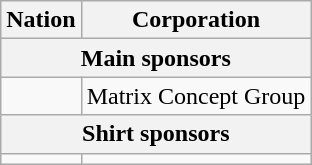<table class="wikitable" style="text-align: center">
<tr>
<th>Nation</th>
<th>Corporation</th>
</tr>
<tr>
<th colspan=2>Main sponsors</th>
</tr>
<tr>
<td></td>
<td>Matrix Concept Group</td>
</tr>
<tr>
<th colspan=2>Shirt sponsors</th>
</tr>
<tr>
<td></td>
<td></td>
</tr>
</table>
